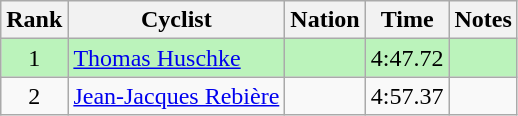<table class="wikitable sortable" style=text-align:center>
<tr>
<th>Rank</th>
<th>Cyclist</th>
<th>Nation</th>
<th>Time</th>
<th>Notes</th>
</tr>
<tr bgcolor=bbf3bb>
<td>1</td>
<td align=left data=sort-value="Huschke, Thomas"><a href='#'>Thomas Huschke</a></td>
<td align=left></td>
<td>4:47.72</td>
<td></td>
</tr>
<tr>
<td>2</td>
<td align=left data=sort-value="Rebière, Jean-Jacques"><a href='#'>Jean-Jacques Rebière</a></td>
<td align=left></td>
<td>4:57.37</td>
<td></td>
</tr>
</table>
